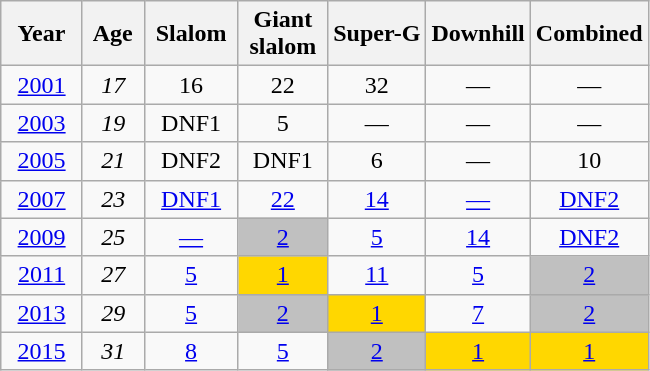<table class=wikitable style="text-align:center">
<tr>
<th>  Year  </th>
<th> Age </th>
<th> Slalom </th>
<th>Giant<br> slalom </th>
<th>Super-G</th>
<th>Downhill</th>
<th>Combined</th>
</tr>
<tr>
<td><a href='#'>2001</a></td>
<td><em>17</em></td>
<td>16</td>
<td>22</td>
<td>32</td>
<td>—</td>
<td>—</td>
</tr>
<tr>
<td><a href='#'>2003</a></td>
<td><em>19</em></td>
<td>DNF1</td>
<td>5</td>
<td>—</td>
<td>—</td>
<td>—</td>
</tr>
<tr>
<td><a href='#'>2005</a></td>
<td><em>21</em></td>
<td>DNF2</td>
<td>DNF1</td>
<td>6</td>
<td>—</td>
<td>10</td>
</tr>
<tr>
<td><a href='#'>2007</a></td>
<td><em>23</em></td>
<td><a href='#'>DNF1</a></td>
<td><a href='#'>22</a></td>
<td><a href='#'>14</a></td>
<td><a href='#'>—</a></td>
<td><a href='#'>DNF2</a></td>
</tr>
<tr>
<td><a href='#'>2009</a></td>
<td><em>25</em></td>
<td><a href='#'>—</a></td>
<td style="background:silver;"><a href='#'>2</a></td>
<td><a href='#'>5</a></td>
<td><a href='#'>14</a></td>
<td><a href='#'>DNF2</a></td>
</tr>
<tr>
<td><a href='#'>2011</a></td>
<td><em>27</em></td>
<td><a href='#'>5</a></td>
<td style="background:gold;"><a href='#'>1</a></td>
<td><a href='#'>11</a></td>
<td><a href='#'>5</a></td>
<td style="background:silver;"><a href='#'>2</a></td>
</tr>
<tr>
<td><a href='#'>2013</a></td>
<td><em>29</em></td>
<td><a href='#'>5</a></td>
<td style="background:silver;"><a href='#'>2</a></td>
<td style="background:gold;"><a href='#'>1</a></td>
<td><a href='#'>7</a></td>
<td style="background:silver;"><a href='#'>2</a></td>
</tr>
<tr>
<td><a href='#'>2015</a></td>
<td><em>31</em></td>
<td><a href='#'>8</a></td>
<td><a href='#'>5</a></td>
<td style="background:silver;"><a href='#'>2</a></td>
<td style="background:gold;"><a href='#'>1</a></td>
<td style="background:gold;"><a href='#'>1</a></td>
</tr>
</table>
